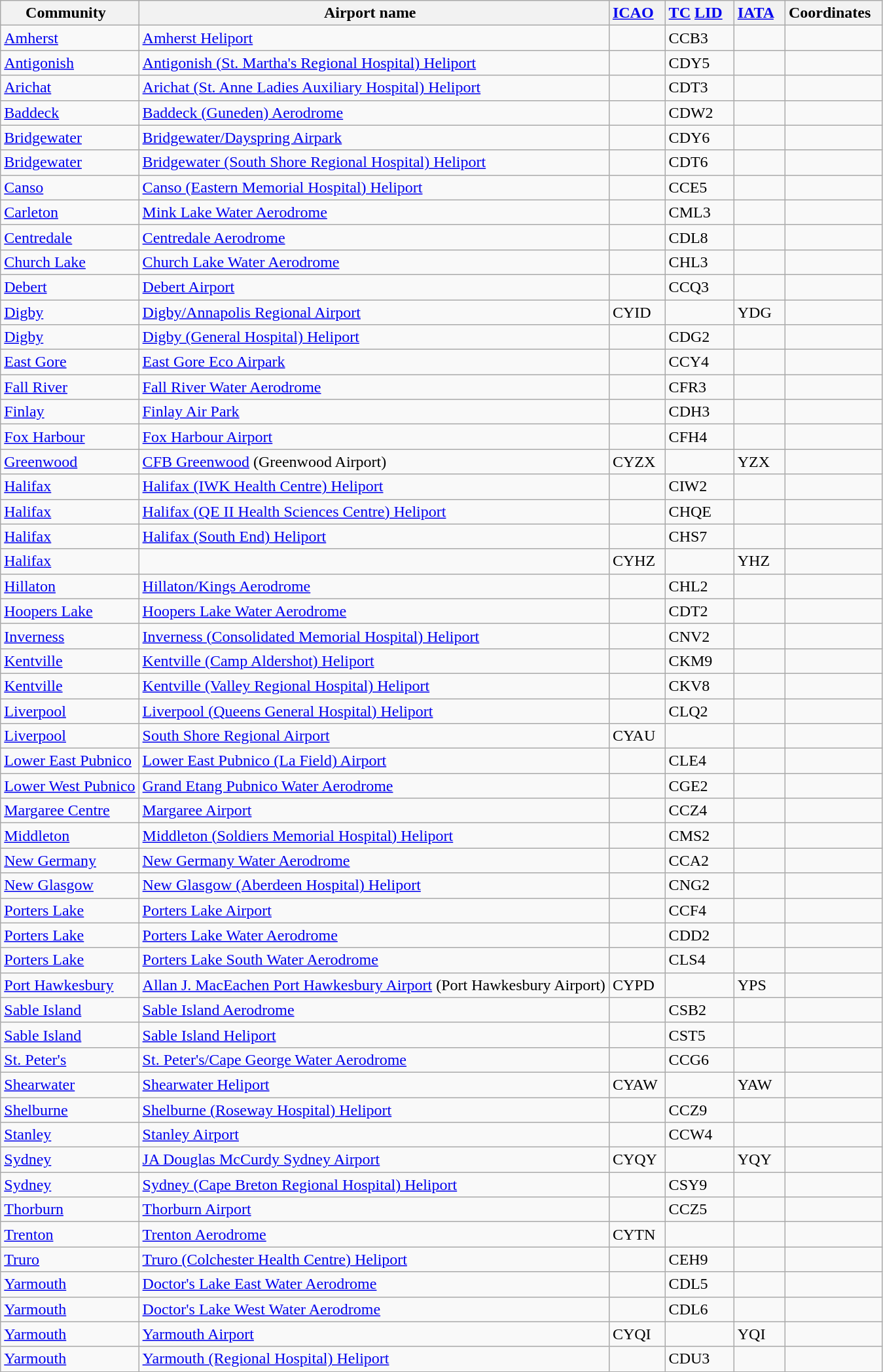<table class="wikitable sortable" style="width:auto;">
<tr>
<th width="*">Community  </th>
<th width="*">Airport name  </th>
<th width="*"><a href='#'>ICAO</a>  </th>
<th width="*"><a href='#'>TC</a> <a href='#'>LID</a>  </th>
<th width="*"><a href='#'>IATA</a>  </th>
<th width="*" class=unsortable>Coordinates  </th>
</tr>
<tr>
<td><a href='#'>Amherst</a></td>
<td><a href='#'>Amherst Heliport</a></td>
<td></td>
<td>CCB3</td>
<td></td>
<td></td>
</tr>
<tr>
<td><a href='#'>Antigonish</a></td>
<td><a href='#'>Antigonish (St. Martha's Regional Hospital) Heliport</a></td>
<td></td>
<td>CDY5</td>
<td></td>
<td></td>
</tr>
<tr>
<td><a href='#'>Arichat</a></td>
<td><a href='#'>Arichat (St. Anne Ladies Auxiliary Hospital) Heliport</a></td>
<td></td>
<td>CDT3</td>
<td></td>
<td></td>
</tr>
<tr>
<td><a href='#'>Baddeck</a></td>
<td><a href='#'>Baddeck (Guneden) Aerodrome</a></td>
<td></td>
<td>CDW2</td>
<td></td>
<td></td>
</tr>
<tr>
<td><a href='#'>Bridgewater</a></td>
<td><a href='#'>Bridgewater/Dayspring Airpark</a></td>
<td></td>
<td>CDY6</td>
<td></td>
<td></td>
</tr>
<tr>
<td><a href='#'>Bridgewater</a></td>
<td><a href='#'>Bridgewater (South Shore Regional Hospital) Heliport</a></td>
<td></td>
<td>CDT6</td>
<td></td>
<td></td>
</tr>
<tr>
<td><a href='#'>Canso</a></td>
<td><a href='#'>Canso (Eastern Memorial Hospital) Heliport</a></td>
<td></td>
<td>CCE5</td>
<td></td>
<td></td>
</tr>
<tr>
<td><a href='#'>Carleton</a></td>
<td><a href='#'>Mink Lake Water Aerodrome</a></td>
<td></td>
<td>CML3</td>
<td></td>
<td></td>
</tr>
<tr>
<td><a href='#'>Centredale</a></td>
<td><a href='#'>Centredale Aerodrome</a></td>
<td></td>
<td>CDL8</td>
<td></td>
<td></td>
</tr>
<tr>
<td><a href='#'>Church Lake</a></td>
<td><a href='#'>Church Lake Water Aerodrome</a></td>
<td></td>
<td>CHL3</td>
<td></td>
<td></td>
</tr>
<tr>
<td><a href='#'>Debert</a></td>
<td><a href='#'>Debert Airport</a></td>
<td></td>
<td>CCQ3</td>
<td></td>
<td></td>
</tr>
<tr>
<td><a href='#'>Digby</a></td>
<td><a href='#'>Digby/Annapolis Regional Airport</a></td>
<td>CYID</td>
<td></td>
<td>YDG</td>
<td></td>
</tr>
<tr>
<td><a href='#'>Digby</a></td>
<td><a href='#'>Digby (General Hospital) Heliport</a></td>
<td></td>
<td>CDG2</td>
<td></td>
<td></td>
</tr>
<tr>
<td><a href='#'>East Gore</a></td>
<td><a href='#'>East Gore Eco Airpark</a></td>
<td></td>
<td>CCY4</td>
<td></td>
<td></td>
</tr>
<tr>
<td><a href='#'>Fall River</a></td>
<td><a href='#'>Fall River Water Aerodrome</a></td>
<td></td>
<td>CFR3</td>
<td></td>
<td></td>
</tr>
<tr>
<td><a href='#'>Finlay</a></td>
<td><a href='#'>Finlay Air Park</a></td>
<td></td>
<td>CDH3</td>
<td></td>
<td></td>
</tr>
<tr>
<td><a href='#'>Fox Harbour</a></td>
<td><a href='#'>Fox Harbour Airport</a></td>
<td></td>
<td>CFH4</td>
<td></td>
</tr>
<tr>
<td><a href='#'>Greenwood</a></td>
<td><a href='#'>CFB Greenwood</a> (Greenwood Airport)</td>
<td>CYZX</td>
<td></td>
<td>YZX</td>
<td></td>
</tr>
<tr>
<td><a href='#'>Halifax</a></td>
<td><a href='#'>Halifax (IWK Health Centre) Heliport</a></td>
<td></td>
<td>CIW2</td>
<td></td>
<td></td>
</tr>
<tr>
<td><a href='#'>Halifax</a></td>
<td><a href='#'>Halifax (QE II Health Sciences Centre) Heliport</a></td>
<td></td>
<td>CHQE</td>
<td></td>
<td></td>
</tr>
<tr>
<td><a href='#'>Halifax</a></td>
<td><a href='#'>Halifax (South End) Heliport</a></td>
<td></td>
<td>CHS7</td>
<td></td>
<td></td>
</tr>
<tr>
<td><a href='#'>Halifax</a></td>
<td></td>
<td>CYHZ</td>
<td></td>
<td>YHZ</td>
<td></td>
</tr>
<tr>
<td><a href='#'>Hillaton</a></td>
<td><a href='#'>Hillaton/Kings Aerodrome</a></td>
<td></td>
<td>CHL2</td>
<td></td>
<td></td>
</tr>
<tr>
<td><a href='#'>Hoopers Lake</a></td>
<td><a href='#'>Hoopers Lake Water Aerodrome</a></td>
<td></td>
<td>CDT2</td>
<td></td>
<td></td>
</tr>
<tr>
<td><a href='#'>Inverness</a></td>
<td><a href='#'>Inverness (Consolidated Memorial Hospital) Heliport</a></td>
<td></td>
<td>CNV2</td>
<td></td>
<td></td>
</tr>
<tr>
<td><a href='#'>Kentville</a></td>
<td><a href='#'>Kentville (Camp Aldershot) Heliport</a></td>
<td></td>
<td>CKM9</td>
<td></td>
<td></td>
</tr>
<tr>
<td><a href='#'>Kentville</a></td>
<td><a href='#'>Kentville (Valley Regional Hospital) Heliport</a></td>
<td></td>
<td>CKV8</td>
<td></td>
<td></td>
</tr>
<tr>
<td><a href='#'>Liverpool</a></td>
<td><a href='#'>Liverpool (Queens General Hospital) Heliport</a></td>
<td></td>
<td>CLQ2</td>
<td></td>
<td></td>
</tr>
<tr>
<td><a href='#'>Liverpool</a></td>
<td><a href='#'>South Shore Regional Airport</a></td>
<td>CYAU</td>
<td></td>
<td></td>
<td></td>
</tr>
<tr>
<td><a href='#'>Lower East Pubnico</a></td>
<td><a href='#'>Lower East Pubnico (La Field) Airport</a></td>
<td></td>
<td>CLE4</td>
<td></td>
<td></td>
</tr>
<tr>
<td><a href='#'>Lower West Pubnico</a></td>
<td><a href='#'>Grand Etang Pubnico Water Aerodrome</a></td>
<td></td>
<td>CGE2</td>
<td></td>
<td></td>
</tr>
<tr>
<td><a href='#'>Margaree Centre</a></td>
<td><a href='#'>Margaree Airport</a></td>
<td></td>
<td>CCZ4</td>
<td></td>
<td></td>
</tr>
<tr>
<td><a href='#'>Middleton</a></td>
<td><a href='#'>Middleton (Soldiers Memorial Hospital) Heliport</a></td>
<td></td>
<td>CMS2</td>
<td></td>
<td></td>
</tr>
<tr>
<td><a href='#'>New Germany</a></td>
<td><a href='#'>New Germany Water Aerodrome</a></td>
<td></td>
<td>CCA2</td>
<td></td>
<td></td>
</tr>
<tr>
<td><a href='#'>New Glasgow</a></td>
<td><a href='#'>New Glasgow (Aberdeen Hospital) Heliport</a></td>
<td></td>
<td>CNG2</td>
<td></td>
<td></td>
</tr>
<tr>
<td><a href='#'>Porters Lake</a></td>
<td><a href='#'>Porters Lake Airport</a></td>
<td></td>
<td>CCF4</td>
<td></td>
<td></td>
</tr>
<tr>
<td><a href='#'>Porters Lake</a></td>
<td><a href='#'>Porters Lake Water Aerodrome</a></td>
<td></td>
<td>CDD2</td>
<td></td>
<td></td>
</tr>
<tr>
<td><a href='#'>Porters Lake</a></td>
<td><a href='#'>Porters Lake South Water Aerodrome</a></td>
<td></td>
<td>CLS4</td>
<td></td>
<td></td>
</tr>
<tr>
<td><a href='#'>Port Hawkesbury</a></td>
<td><a href='#'>Allan J. MacEachen Port Hawkesbury Airport</a> (Port Hawkesbury Airport)</td>
<td>CYPD</td>
<td></td>
<td>YPS</td>
<td></td>
</tr>
<tr>
<td><a href='#'>Sable Island</a></td>
<td><a href='#'>Sable Island Aerodrome</a></td>
<td></td>
<td>CSB2</td>
<td></td>
<td></td>
</tr>
<tr>
<td><a href='#'>Sable Island</a></td>
<td><a href='#'>Sable Island Heliport</a></td>
<td></td>
<td>CST5</td>
<td></td>
<td></td>
</tr>
<tr>
<td><a href='#'>St. Peter's</a></td>
<td><a href='#'>St. Peter's/Cape George Water Aerodrome</a></td>
<td></td>
<td>CCG6</td>
<td></td>
<td></td>
</tr>
<tr>
<td><a href='#'>Shearwater</a></td>
<td><a href='#'>Shearwater Heliport</a></td>
<td>CYAW</td>
<td></td>
<td>YAW</td>
<td></td>
</tr>
<tr>
<td><a href='#'>Shelburne</a></td>
<td><a href='#'>Shelburne (Roseway Hospital) Heliport</a></td>
<td></td>
<td>CCZ9</td>
<td></td>
<td></td>
</tr>
<tr>
<td><a href='#'>Stanley</a></td>
<td><a href='#'>Stanley Airport</a></td>
<td></td>
<td>CCW4</td>
<td></td>
<td></td>
</tr>
<tr>
<td><a href='#'>Sydney</a></td>
<td><a href='#'>JA Douglas McCurdy Sydney Airport</a></td>
<td>CYQY</td>
<td></td>
<td>YQY</td>
<td></td>
</tr>
<tr>
<td><a href='#'>Sydney</a></td>
<td><a href='#'>Sydney (Cape Breton Regional Hospital) Heliport</a></td>
<td></td>
<td>CSY9</td>
<td></td>
<td></td>
</tr>
<tr>
<td><a href='#'>Thorburn</a></td>
<td><a href='#'>Thorburn Airport</a></td>
<td></td>
<td>CCZ5</td>
<td></td>
<td></td>
</tr>
<tr>
<td><a href='#'>Trenton</a></td>
<td><a href='#'>Trenton Aerodrome</a></td>
<td>CYTN</td>
<td></td>
<td></td>
<td></td>
</tr>
<tr>
<td><a href='#'>Truro</a></td>
<td><a href='#'>Truro (Colchester Health Centre) Heliport</a></td>
<td></td>
<td>CEH9</td>
<td></td>
<td></td>
</tr>
<tr>
<td><a href='#'>Yarmouth</a></td>
<td><a href='#'>Doctor's Lake East Water Aerodrome</a></td>
<td></td>
<td>CDL5</td>
<td></td>
<td></td>
</tr>
<tr>
<td><a href='#'>Yarmouth</a></td>
<td><a href='#'>Doctor's Lake West Water Aerodrome</a></td>
<td></td>
<td>CDL6</td>
<td></td>
<td></td>
</tr>
<tr>
<td><a href='#'>Yarmouth</a></td>
<td><a href='#'>Yarmouth Airport</a></td>
<td>CYQI</td>
<td></td>
<td>YQI</td>
<td></td>
</tr>
<tr>
<td><a href='#'>Yarmouth</a></td>
<td><a href='#'>Yarmouth (Regional Hospital) Heliport</a></td>
<td></td>
<td>CDU3</td>
<td></td>
<td></td>
</tr>
</table>
